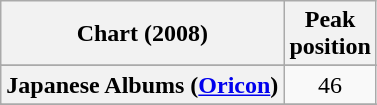<table class="wikitable sortable plainrowheaders" style="text-align:center">
<tr>
<th scope="col">Chart (2008)</th>
<th scope="col">Peak<br>position</th>
</tr>
<tr>
</tr>
<tr>
</tr>
<tr>
</tr>
<tr>
</tr>
<tr>
</tr>
<tr>
</tr>
<tr>
</tr>
<tr>
</tr>
<tr>
</tr>
<tr>
</tr>
<tr>
</tr>
<tr>
<th scope="row">Japanese Albums (<a href='#'>Oricon</a>)</th>
<td>46</td>
</tr>
<tr>
</tr>
<tr>
</tr>
<tr>
</tr>
<tr>
</tr>
<tr>
</tr>
<tr>
</tr>
<tr>
</tr>
<tr>
</tr>
<tr>
</tr>
<tr>
</tr>
<tr>
</tr>
<tr>
</tr>
<tr>
</tr>
</table>
